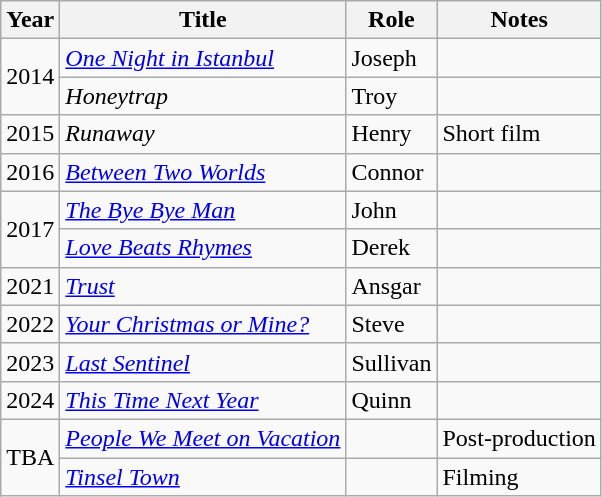<table class="wikitable">
<tr>
<th>Year</th>
<th>Title</th>
<th>Role</th>
<th>Notes</th>
</tr>
<tr>
<td rowspan="2">2014</td>
<td><em><a href='#'>One Night in Istanbul</a></em></td>
<td>Joseph</td>
<td></td>
</tr>
<tr>
<td><em>Honeytrap</em></td>
<td>Troy</td>
<td></td>
</tr>
<tr>
<td>2015</td>
<td><em>Runaway</em></td>
<td>Henry</td>
<td>Short film</td>
</tr>
<tr>
<td>2016</td>
<td><em><a href='#'>Between Two Worlds</a></em></td>
<td>Connor</td>
<td></td>
</tr>
<tr>
<td rowspan="2">2017</td>
<td><em><a href='#'>The Bye Bye Man</a></em></td>
<td>John</td>
<td></td>
</tr>
<tr>
<td><em><a href='#'>Love Beats Rhymes</a></em></td>
<td>Derek</td>
<td></td>
</tr>
<tr>
<td>2021</td>
<td><em><a href='#'>Trust</a></em></td>
<td>Ansgar</td>
<td></td>
</tr>
<tr>
<td>2022</td>
<td><em><a href='#'>Your Christmas or Mine?</a></em></td>
<td>Steve</td>
<td></td>
</tr>
<tr>
<td>2023</td>
<td><em><a href='#'>Last Sentinel</a></em></td>
<td>Sullivan</td>
<td></td>
</tr>
<tr>
<td>2024</td>
<td><em><a href='#'>This Time Next Year</a></em></td>
<td>Quinn</td>
<td></td>
</tr>
<tr>
<td rowspan="2">TBA</td>
<td><em><a href='#'>People We Meet on Vacation</a></em></td>
<td></td>
<td>Post-production</td>
</tr>
<tr>
<td><em><a href='#'>Tinsel Town</a></em></td>
<td></td>
<td>Filming</td>
</tr>
</table>
